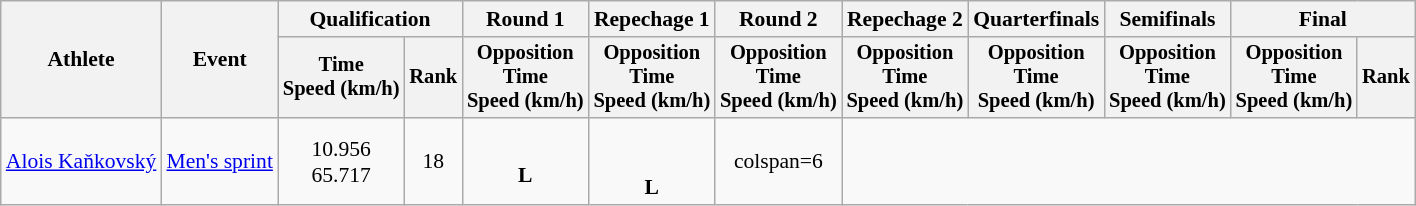<table class="wikitable" style="font-size:90%">
<tr>
<th rowspan="2">Athlete</th>
<th rowspan="2">Event</th>
<th colspan=2>Qualification</th>
<th>Round 1</th>
<th>Repechage 1</th>
<th>Round 2</th>
<th>Repechage 2</th>
<th>Quarterfinals</th>
<th>Semifinals</th>
<th colspan=2>Final</th>
</tr>
<tr style="font-size:95%">
<th>Time<br>Speed (km/h)</th>
<th>Rank</th>
<th>Opposition<br>Time<br>Speed (km/h)</th>
<th>Opposition<br>Time<br>Speed (km/h)</th>
<th>Opposition<br>Time<br>Speed (km/h)</th>
<th>Opposition<br>Time<br>Speed (km/h)</th>
<th>Opposition<br>Time<br>Speed (km/h)</th>
<th>Opposition<br>Time<br>Speed (km/h)</th>
<th>Opposition<br>Time<br>Speed (km/h)</th>
<th>Rank</th>
</tr>
<tr align=center>
<td align=left><a href='#'>Alois Kaňkovský</a></td>
<td align=left><a href='#'>Men's sprint</a></td>
<td>10.956<br>65.717</td>
<td>18</td>
<td><br><strong>L</strong></td>
<td><br><br><strong>L</strong></td>
<td>colspan=6 </td>
</tr>
</table>
